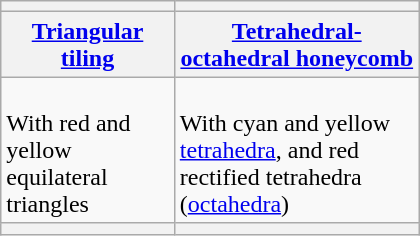<table class=wikitable width=280 align=right style="margin-left:1em">
<tr>
<th></th>
<th></th>
</tr>
<tr>
<th><a href='#'>Triangular tiling</a></th>
<th><a href='#'>Tetrahedral-octahedral honeycomb</a></th>
</tr>
<tr>
<td><br>With red and yellow equilateral triangles</td>
<td><br>With cyan and yellow <a href='#'>tetrahedra</a>, and red rectified tetrahedra (<a href='#'>octahedra</a>)</td>
</tr>
<tr>
<th></th>
<th></th>
</tr>
</table>
